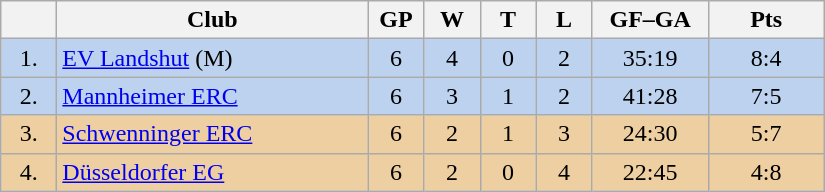<table class="wikitable">
<tr>
<th width="30"></th>
<th width="200">Club</th>
<th width="30">GP</th>
<th width="30">W</th>
<th width="30">T</th>
<th width="30">L</th>
<th width="70">GF–GA</th>
<th width="70">Pts</th>
</tr>
<tr bgcolor="#BCD2EE" align="center">
<td>1.</td>
<td align="left"><a href='#'>EV Landshut</a> (M)</td>
<td>6</td>
<td>4</td>
<td>0</td>
<td>2</td>
<td>35:19</td>
<td>8:4</td>
</tr>
<tr bgcolor=#BCD2EE align="center">
<td>2.</td>
<td align="left"><a href='#'>Mannheimer ERC</a></td>
<td>6</td>
<td>3</td>
<td>1</td>
<td>2</td>
<td>41:28</td>
<td>7:5</td>
</tr>
<tr bgcolor=#EECFA1 align="center">
<td>3.</td>
<td align="left"><a href='#'>Schwenninger ERC</a></td>
<td>6</td>
<td>2</td>
<td>1</td>
<td>3</td>
<td>24:30</td>
<td>5:7</td>
</tr>
<tr bgcolor=#EECFA1 align="center">
<td>4.</td>
<td align="left"><a href='#'>Düsseldorfer EG</a></td>
<td>6</td>
<td>2</td>
<td>0</td>
<td>4</td>
<td>22:45</td>
<td>4:8</td>
</tr>
</table>
